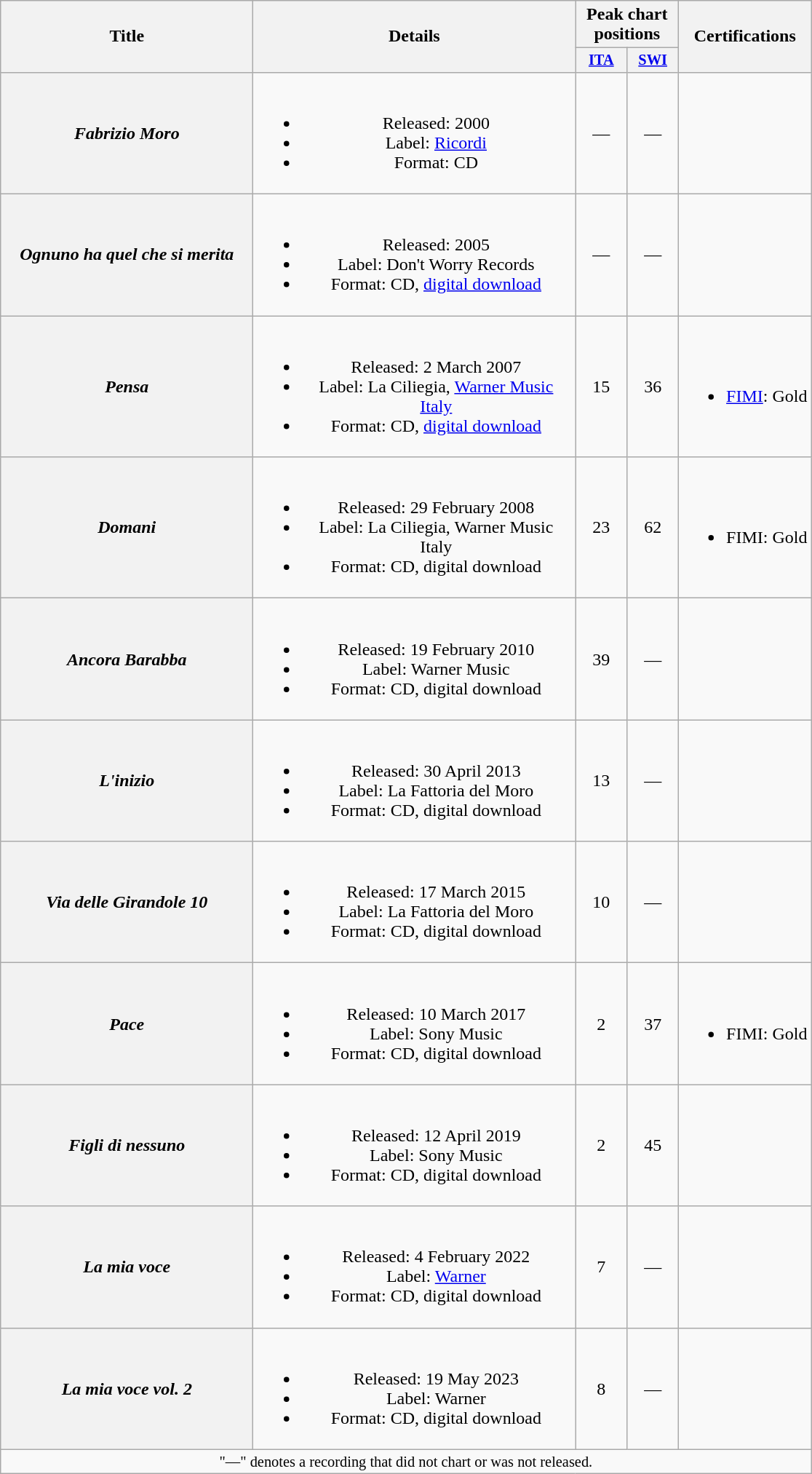<table class="wikitable plainrowheaders" style="text-align:center;">
<tr>
<th scope="col" rowspan="2" style="width:14em;">Title</th>
<th scope="col" rowspan="2" style="width:18em;">Details</th>
<th scope="col" colspan="2">Peak chart positions</th>
<th scope="col" rowspan="2">Certifications</th>
</tr>
<tr>
<th scope="col" style="width:3em;font-size:85%;"><a href='#'>ITA</a><br></th>
<th scope="col" style="width:3em;font-size:85%;"><a href='#'>SWI</a><br></th>
</tr>
<tr>
<th scope="row"><em>Fabrizio Moro</em></th>
<td><br><ul><li>Released: 2000</li><li>Label: <a href='#'>Ricordi</a></li><li>Format: CD</li></ul></td>
<td>—</td>
<td>—</td>
<td></td>
</tr>
<tr>
<th scope="row"><em>Ognuno ha quel che si merita</em></th>
<td><br><ul><li>Released: 2005</li><li>Label: Don't Worry Records</li><li>Format: CD, <a href='#'>digital download</a></li></ul></td>
<td>—</td>
<td>—</td>
<td></td>
</tr>
<tr>
<th scope="row"><em>Pensa</em></th>
<td><br><ul><li>Released: 2 March 2007</li><li>Label: La Ciliegia, <a href='#'>Warner Music Italy</a></li><li>Format: CD, <a href='#'>digital download</a></li></ul></td>
<td>15</td>
<td>36</td>
<td><br><ul><li><a href='#'>FIMI</a>: Gold</li></ul></td>
</tr>
<tr>
<th scope="row"><em>Domani</em></th>
<td><br><ul><li>Released: 29 February 2008</li><li>Label: La Ciliegia, Warner Music Italy</li><li>Format: CD, digital download</li></ul></td>
<td>23</td>
<td>62</td>
<td><br><ul><li>FIMI: Gold</li></ul></td>
</tr>
<tr>
<th scope="row"><em>Ancora Barabba</em></th>
<td><br><ul><li>Released: 19 February 2010</li><li>Label: Warner Music</li><li>Format: CD, digital download</li></ul></td>
<td>39</td>
<td>—</td>
<td></td>
</tr>
<tr>
<th scope="row"><em>L'inizio</em></th>
<td><br><ul><li>Released: 30 April 2013</li><li>Label: La Fattoria del Moro</li><li>Format: CD, digital download</li></ul></td>
<td>13</td>
<td>—</td>
<td></td>
</tr>
<tr>
<th scope="row"><em>Via delle Girandole 10</em></th>
<td><br><ul><li>Released: 17 March 2015</li><li>Label: La Fattoria del Moro</li><li>Format: CD, digital download</li></ul></td>
<td>10</td>
<td>—</td>
<td></td>
</tr>
<tr>
<th scope="row"><em>Pace</em></th>
<td><br><ul><li>Released: 10 March 2017</li><li>Label: Sony Music</li><li>Format: CD, digital download</li></ul></td>
<td>2</td>
<td>37</td>
<td><br><ul><li>FIMI: Gold</li></ul></td>
</tr>
<tr>
<th scope="row"><em>Figli di nessuno</em></th>
<td><br><ul><li>Released: 12 April 2019</li><li>Label: Sony Music</li><li>Format: CD, digital download</li></ul></td>
<td>2</td>
<td>45</td>
<td></td>
</tr>
<tr>
<th scope="row"><em>La mia voce</em></th>
<td><br><ul><li>Released: 4 February 2022</li><li>Label: <a href='#'>Warner</a></li><li>Format: CD, digital download</li></ul></td>
<td>7<br></td>
<td>—</td>
<td></td>
</tr>
<tr>
<th scope="row"><em>La mia voce vol. 2</em></th>
<td><br><ul><li>Released: 19 May 2023</li><li>Label: Warner</li><li>Format: CD, digital download</li></ul></td>
<td>8<br></td>
<td>—</td>
<td></td>
</tr>
<tr>
<td colspan="20" style="font-size:85%">"—" denotes a recording that did not chart or was not released.</td>
</tr>
</table>
